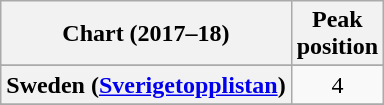<table class="wikitable sortable plainrowheaders" style="text-align:center">
<tr>
<th>Chart (2017–18)</th>
<th>Peak<br>position</th>
</tr>
<tr>
</tr>
<tr>
<th scope="row">Sweden (<a href='#'>Sverigetopplistan</a>)</th>
<td>4</td>
</tr>
<tr>
</tr>
</table>
